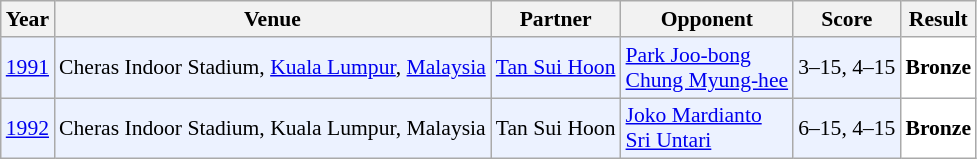<table class="sortable wikitable" style="font-size: 90%;">
<tr>
<th>Year</th>
<th>Venue</th>
<th>Partner</th>
<th>Opponent</th>
<th>Score</th>
<th>Result</th>
</tr>
<tr style="background:#ECF2FF">
<td align="center"><a href='#'>1991</a></td>
<td align="left">Cheras Indoor Stadium, <a href='#'>Kuala Lumpur</a>, <a href='#'>Malaysia</a></td>
<td align="left"> <a href='#'>Tan Sui Hoon</a></td>
<td align="left"> <a href='#'>Park Joo-bong</a> <br>  <a href='#'>Chung Myung-hee</a></td>
<td align="left">3–15, 4–15</td>
<td style="text-align:left; background:white"> <strong>Bronze</strong></td>
</tr>
<tr style="background:#ECF2FF">
<td align="center"><a href='#'>1992</a></td>
<td align="left">Cheras Indoor Stadium, Kuala Lumpur, Malaysia</td>
<td align="left"> Tan Sui Hoon</td>
<td align="left"> <a href='#'>Joko Mardianto</a> <br>  <a href='#'>Sri Untari</a></td>
<td align="left">6–15, 4–15</td>
<td style="text-align:left; background:white"> <strong>Bronze</strong></td>
</tr>
</table>
